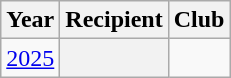<table class="wikitable sortable plainrowheaders" style="text-align:center;">
<tr>
<th scope=col>Year</th>
<th scope=col>Recipient</th>
<th scope=col>Club</th>
</tr>
<tr>
<td><a href='#'>2025</a></td>
<th scope=row></th>
<td></td>
</tr>
</table>
